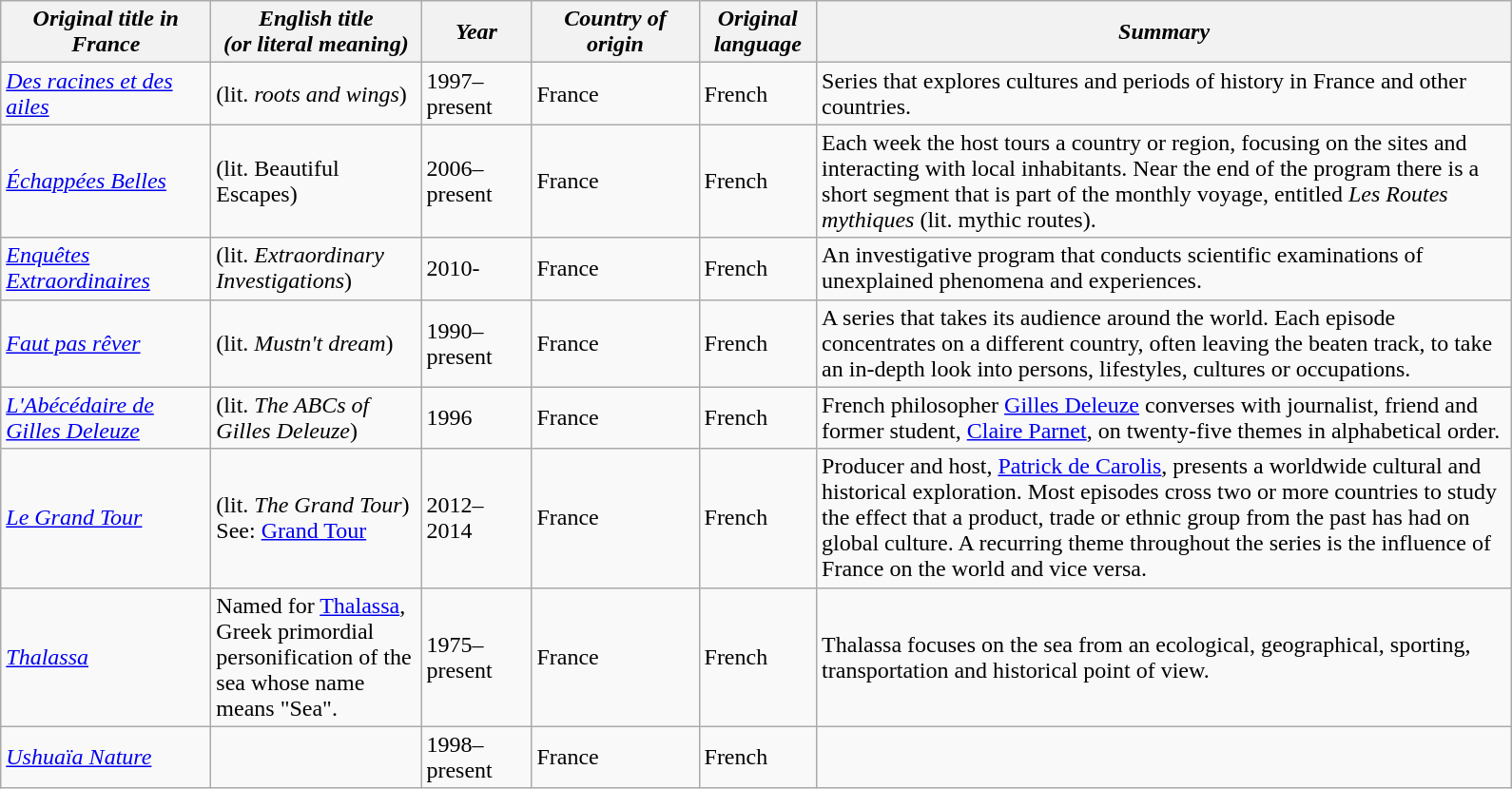<table class="wikitable">
<tr>
<th style="width:140px;"><em>Original title in France</em></th>
<th style="width:140px;"><em>English title<br>(or literal meaning)</em></th>
<th style="width:70px;"><em>Year</em></th>
<th style="width:110px;"><em>Country of origin</em></th>
<th style="width:75px;"><em>Original language</em></th>
<th style="width:480px;"><em>Summary</em></th>
</tr>
<tr>
<td><em><a href='#'>Des racines et des ailes</a></em></td>
<td>(lit. <em>roots and wings</em>)</td>
<td>1997–present</td>
<td>France</td>
<td>French</td>
<td>Series that explores cultures and periods of history in France and other countries.</td>
</tr>
<tr>
<td><em><a href='#'>Échappées Belles</a></em></td>
<td>(lit. Beautiful Escapes)</td>
<td>2006–present</td>
<td>France</td>
<td>French</td>
<td>Each week the host tours a country or region, focusing on the sites and interacting with local inhabitants. Near the end of the program there is a short segment that is part of the monthly voyage, entitled <em>Les Routes mythiques</em> (lit. mythic routes).</td>
</tr>
<tr>
<td><em><a href='#'>Enquêtes Extraordinaires</a></em></td>
<td>(lit. <em>Extraordinary Investigations</em>)</td>
<td>2010-</td>
<td>France</td>
<td>French</td>
<td>An investigative program that conducts scientific examinations of unexplained phenomena and experiences.</td>
</tr>
<tr>
<td><em><a href='#'>Faut pas rêver</a></em></td>
<td>(lit. <em>Mustn't dream</em>)</td>
<td>1990–present</td>
<td>France</td>
<td>French</td>
<td>A series that takes its audience around the world. Each episode concentrates on a different country, often leaving the beaten track, to take an in-depth look into persons, lifestyles, cultures or occupations.</td>
</tr>
<tr>
<td><em><a href='#'>L'Abécédaire de Gilles Deleuze</a></em></td>
<td>(lit. <em>The ABCs of Gilles Deleuze</em>)</td>
<td>1996</td>
<td>France</td>
<td>French</td>
<td>French philosopher <a href='#'>Gilles Deleuze</a> converses with journalist, friend and former student, <a href='#'>Claire Parnet</a>, on twenty-five themes in alphabetical order.</td>
</tr>
<tr>
<td><em><a href='#'>Le Grand Tour</a></em></td>
<td>(lit. <em>The Grand Tour</em>)<br>See: <a href='#'>Grand Tour</a></td>
<td>2012–2014</td>
<td>France</td>
<td>French</td>
<td>Producer and host, <a href='#'>Patrick de Carolis</a>, presents a worldwide cultural and historical exploration. Most episodes cross two or more countries to study the effect that a product, trade or ethnic group from the past has had on global culture. A recurring theme throughout the series is the influence of France on the world and vice versa.</td>
</tr>
<tr>
<td><em><a href='#'>Thalassa</a></em></td>
<td>Named for <a href='#'>Thalassa</a>, Greek primordial personification of the sea whose name means "Sea".</td>
<td>1975–present</td>
<td>France</td>
<td>French</td>
<td>Thalassa focuses on the sea from an ecological, geographical, sporting, transportation and historical point of view.</td>
</tr>
<tr>
<td><em><a href='#'>Ushuaïa Nature</a></em></td>
<td></td>
<td>1998–present</td>
<td>France</td>
<td>French</td>
<td></td>
</tr>
</table>
